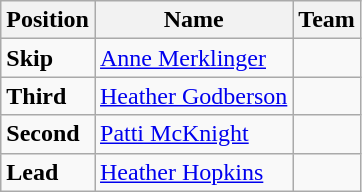<table class="wikitable">
<tr>
<th><strong>Position</strong></th>
<th><strong>Name</strong></th>
<th><strong>Team</strong></th>
</tr>
<tr>
<td><strong>Skip</strong></td>
<td><a href='#'>Anne Merklinger</a></td>
<td></td>
</tr>
<tr>
<td><strong>Third</strong></td>
<td><a href='#'>Heather Godberson</a> </td>
<td></td>
</tr>
<tr>
<td><strong>Second</strong></td>
<td><a href='#'>Patti McKnight</a></td>
<td></td>
</tr>
<tr>
<td><strong>Lead</strong></td>
<td><a href='#'>Heather Hopkins</a></td>
<td></td>
</tr>
</table>
